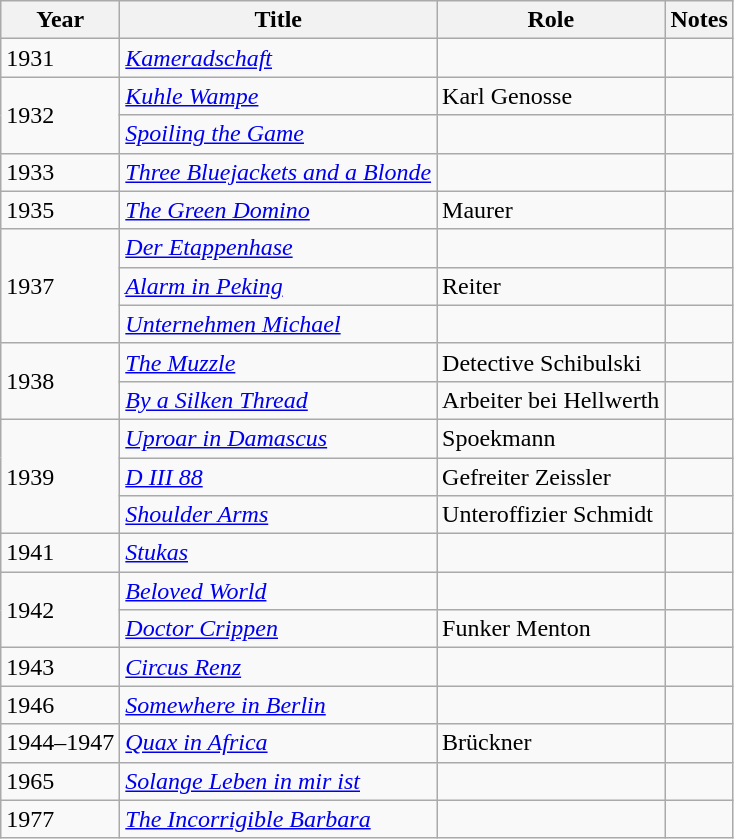<table class="wikitable sortable">
<tr>
<th>Year</th>
<th>Title</th>
<th>Role</th>
<th class="unsortable">Notes</th>
</tr>
<tr>
<td>1931</td>
<td><em><a href='#'>Kameradschaft</a></em></td>
<td></td>
<td></td>
</tr>
<tr>
<td rowspan=2>1932</td>
<td><em><a href='#'>Kuhle Wampe</a></em></td>
<td>Karl Genosse</td>
<td></td>
</tr>
<tr>
<td><em><a href='#'>Spoiling the Game</a></em></td>
<td></td>
<td></td>
</tr>
<tr>
<td>1933</td>
<td><em><a href='#'>Three Bluejackets and a Blonde</a></em></td>
<td></td>
<td></td>
</tr>
<tr>
<td>1935</td>
<td><em><a href='#'>The Green Domino</a></em></td>
<td>Maurer</td>
<td></td>
</tr>
<tr>
<td rowspan=3>1937</td>
<td><em><a href='#'>Der Etappenhase</a></em></td>
<td></td>
<td></td>
</tr>
<tr>
<td><em><a href='#'>Alarm in Peking</a></em></td>
<td>Reiter</td>
<td></td>
</tr>
<tr>
<td><em><a href='#'>Unternehmen Michael</a></em></td>
<td></td>
<td></td>
</tr>
<tr>
<td rowspan=2>1938</td>
<td><em><a href='#'>The Muzzle</a></em></td>
<td>Detective Schibulski</td>
<td></td>
</tr>
<tr>
<td><em><a href='#'>By a Silken Thread</a></em></td>
<td>Arbeiter bei Hellwerth</td>
<td></td>
</tr>
<tr>
<td rowspan=3>1939</td>
<td><em><a href='#'>Uproar in Damascus</a></em></td>
<td>Spoekmann</td>
<td></td>
</tr>
<tr>
<td><em><a href='#'>D III 88</a></em></td>
<td>Gefreiter Zeissler</td>
<td></td>
</tr>
<tr>
<td><em><a href='#'>Shoulder Arms</a></em></td>
<td>Unteroffizier Schmidt</td>
<td></td>
</tr>
<tr>
<td>1941</td>
<td><em><a href='#'>Stukas</a></em></td>
<td></td>
<td></td>
</tr>
<tr>
<td rowspan=2>1942</td>
<td><em><a href='#'>Beloved World</a></em></td>
<td></td>
<td></td>
</tr>
<tr>
<td><em><a href='#'>Doctor Crippen</a></em></td>
<td>Funker Menton</td>
<td></td>
</tr>
<tr>
<td>1943</td>
<td><em><a href='#'>Circus Renz</a></em></td>
<td></td>
<td></td>
</tr>
<tr>
<td>1946</td>
<td><em><a href='#'>Somewhere in Berlin</a></em></td>
<td></td>
<td></td>
</tr>
<tr>
<td>1944–1947</td>
<td><em><a href='#'>Quax in Africa</a></em></td>
<td>Brückner</td>
<td></td>
</tr>
<tr>
<td>1965</td>
<td><em><a href='#'>Solange Leben in mir ist</a></em></td>
<td></td>
<td></td>
</tr>
<tr>
<td>1977</td>
<td><em><a href='#'>The Incorrigible Barbara</a></em></td>
<td></td>
<td></td>
</tr>
</table>
